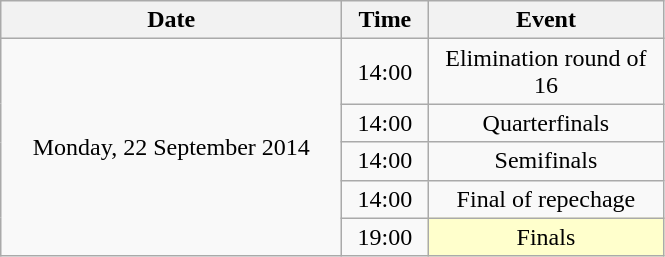<table class = "wikitable" style="text-align:center;">
<tr>
<th width=220>Date</th>
<th width=50>Time</th>
<th width=150>Event</th>
</tr>
<tr>
<td rowspan=5>Monday, 22 September 2014</td>
<td>14:00</td>
<td>Elimination round of 16</td>
</tr>
<tr>
<td>14:00</td>
<td>Quarterfinals</td>
</tr>
<tr>
<td>14:00</td>
<td>Semifinals</td>
</tr>
<tr>
<td>14:00</td>
<td>Final of repechage</td>
</tr>
<tr>
<td>19:00</td>
<td bgcolor=ffffcc>Finals</td>
</tr>
</table>
